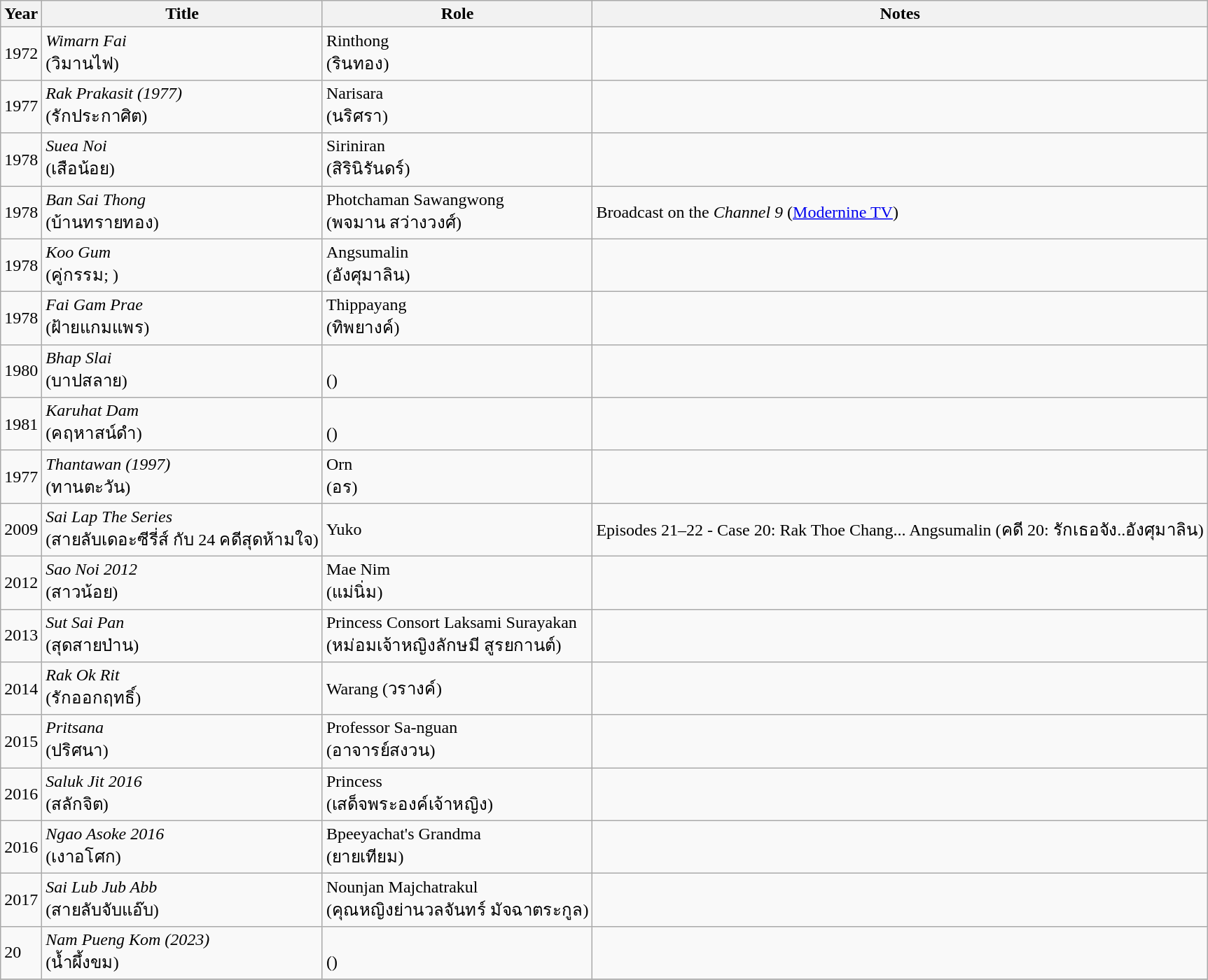<table class="wikitable sortable">
<tr>
<th>Year</th>
<th>Title</th>
<th>Role</th>
<th class="unsortable">Notes</th>
</tr>
<tr>
<td>1972</td>
<td><em>Wimarn Fai</em> <br> (วิมานไฟ)</td>
<td>Rinthong <br> (รินทอง)</td>
<td></td>
</tr>
<tr>
<td>1977</td>
<td><em>Rak Prakasit (1977)</em> <br> (รักประกาศิต)</td>
<td>Narisara <br> (นริศรา)</td>
<td></td>
</tr>
<tr>
<td>1978</td>
<td><em>Suea Noi</em> <br> (เสือน้อย)</td>
<td>Siriniran <br> (สิรินิรันดร์)</td>
<td></td>
</tr>
<tr>
<td>1978</td>
<td><em>Ban Sai Thong</em> <br> (บ้านทรายทอง)</td>
<td>Photchaman Sawangwong <br> (พจมาน สว่างวงศ์)</td>
<td>Broadcast on the <em>Channel 9</em> (<a href='#'>Modernine TV</a>)</td>
</tr>
<tr>
<td>1978</td>
<td><em>Koo Gum</em> <br> (คู่กรรม; )</td>
<td>Angsumalin <br> (อังศุมาลิน)</td>
<td></td>
</tr>
<tr>
<td>1978</td>
<td><em>Fai Gam Prae</em> <br> (ฝ้ายแกมแพร)</td>
<td>Thippayang <br> (ทิพยางค์)</td>
<td></td>
</tr>
<tr>
<td>1980</td>
<td><em>Bhap Slai</em> <br> (บาปสลาย)</td>
<td><br> ()</td>
<td></td>
</tr>
<tr>
<td>1981</td>
<td><em>Karuhat Dam</em> <br> (คฤหาสน์ดำ)</td>
<td><br> ()</td>
<td></td>
</tr>
<tr>
<td>1977</td>
<td><em>Thantawan (1997)</em> <br> (ทานตะวัน)</td>
<td>Orn <br> (อร)</td>
<td></td>
</tr>
<tr>
<td>2009</td>
<td><em>Sai Lap The Series</em> <br> (สายลับเดอะซีรี่ส์ กับ 24 คดีสุดห้ามใจ)</td>
<td>Yuko</td>
<td>Episodes 21–22 - Case 20: Rak Thoe Chang... Angsumalin (คดี 20: รักเธอจัง..อังศุมาลิน)</td>
</tr>
<tr>
<td>2012</td>
<td><em>Sao Noi 2012</em> <br> (สาวน้อย)</td>
<td>Mae Nim <br> (แม่นิ่ม)</td>
<td></td>
</tr>
<tr>
<td>2013</td>
<td><em>Sut Sai Pan</em> <br> (สุดสายป่าน)</td>
<td>Princess Consort Laksami Surayakan <br> (หม่อมเจ้าหญิงลักษมี สูรยกานต์)</td>
<td></td>
</tr>
<tr>
<td>2014</td>
<td><em>Rak Ok Rit</em> <br> (รักออกฤทธิ์)</td>
<td>Warang (วรางค์)</td>
<td></td>
</tr>
<tr>
<td>2015</td>
<td><em>Pritsana</em> <br> (ปริศนา)</td>
<td>Professor Sa-nguan <br> (อาจารย์สงวน)</td>
<td></td>
</tr>
<tr>
<td>2016</td>
<td><em>Saluk Jit 2016</em> <br> (สลักจิต)</td>
<td>Princess <br> (เสด็จพระองค์เจ้าหญิง)</td>
<td></td>
</tr>
<tr>
<td>2016</td>
<td><em>Ngao Asoke 2016</em> <br> (เงาอโศก)</td>
<td>Bpeeyachat's Grandma <br> (ยายเทียม)</td>
<td></td>
</tr>
<tr>
<td>2017</td>
<td><em>Sai Lub Jub Abb</em> <br> (สายลับจับแอ๊บ)</td>
<td>Nounjan Majchatrakul <br> (คุณหญิงย่านวลจันทร์ มัจฉาตระกูล)</td>
<td></td>
</tr>
<tr>
<td>20</td>
<td><em>Nam Pueng Kom (2023)</em> <br> (น้ำผึ้งขม)</td>
<td><br> ()</td>
<td></td>
</tr>
<tr>
</tr>
</table>
